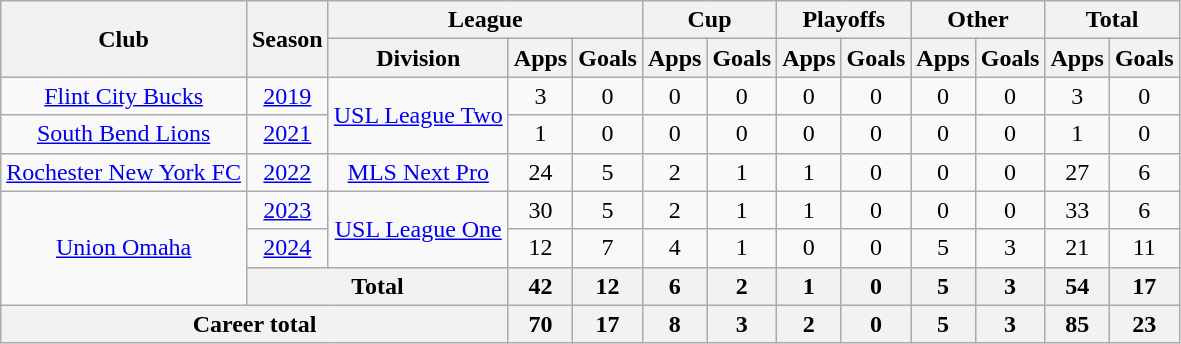<table class="wikitable" style="text-align:center;">
<tr>
<th rowspan="2">Club</th>
<th rowspan="2">Season</th>
<th colspan="3">League</th>
<th colspan="2">Cup</th>
<th colspan="2">Playoffs</th>
<th colspan="2">Other</th>
<th colspan="2">Total</th>
</tr>
<tr>
<th>Division</th>
<th>Apps</th>
<th>Goals</th>
<th>Apps</th>
<th>Goals</th>
<th>Apps</th>
<th>Goals</th>
<th>Apps</th>
<th>Goals</th>
<th>Apps</th>
<th>Goals</th>
</tr>
<tr>
<td><a href='#'>Flint City Bucks</a></td>
<td><a href='#'>2019</a></td>
<td rowspan="2"><a href='#'>USL League Two</a></td>
<td>3</td>
<td>0</td>
<td>0</td>
<td>0</td>
<td>0</td>
<td>0</td>
<td>0</td>
<td>0</td>
<td>3</td>
<td>0</td>
</tr>
<tr>
<td><a href='#'>South Bend Lions</a></td>
<td><a href='#'>2021</a></td>
<td>1</td>
<td>0</td>
<td>0</td>
<td>0</td>
<td>0</td>
<td>0</td>
<td>0</td>
<td>0</td>
<td>1</td>
<td>0</td>
</tr>
<tr>
<td><a href='#'>Rochester New York FC</a></td>
<td><a href='#'>2022</a></td>
<td><a href='#'>MLS Next Pro</a></td>
<td>24</td>
<td>5</td>
<td>2</td>
<td>1</td>
<td>1</td>
<td>0</td>
<td>0</td>
<td>0</td>
<td>27</td>
<td>6</td>
</tr>
<tr>
<td rowspan="3"><a href='#'>Union Omaha</a></td>
<td><a href='#'>2023</a></td>
<td rowspan="2"><a href='#'>USL League One</a></td>
<td>30</td>
<td>5</td>
<td>2</td>
<td>1</td>
<td>1</td>
<td>0</td>
<td>0</td>
<td>0</td>
<td>33</td>
<td>6</td>
</tr>
<tr>
<td><a href='#'>2024</a></td>
<td>12</td>
<td>7</td>
<td>4</td>
<td>1</td>
<td>0</td>
<td>0</td>
<td>5</td>
<td>3</td>
<td>21</td>
<td>11</td>
</tr>
<tr>
<th colspan="2">Total</th>
<th>42</th>
<th>12</th>
<th>6</th>
<th>2</th>
<th>1</th>
<th>0</th>
<th>5</th>
<th>3</th>
<th>54</th>
<th>17</th>
</tr>
<tr>
<th colspan="3">Career total</th>
<th>70</th>
<th>17</th>
<th>8</th>
<th>3</th>
<th>2</th>
<th>0</th>
<th>5</th>
<th>3</th>
<th>85</th>
<th>23</th>
</tr>
</table>
